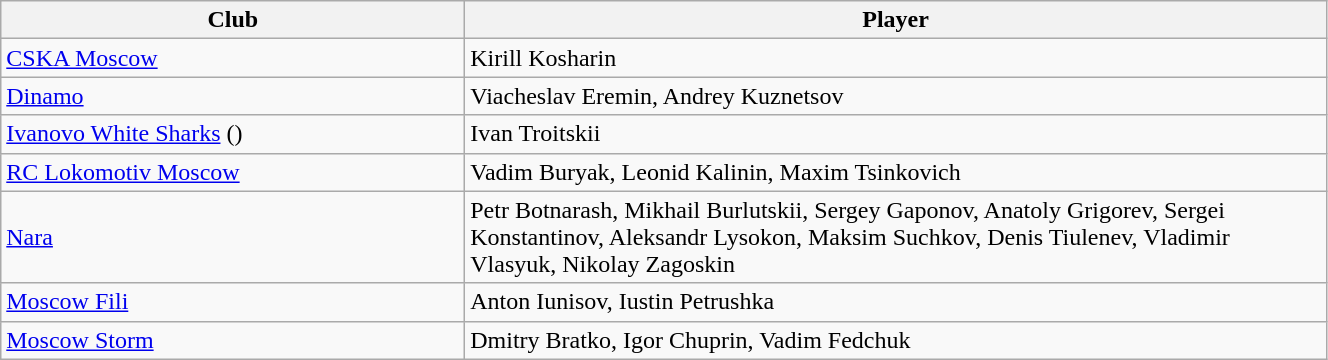<table class="wikitable sortable" style="width:70%;text-align:left">
<tr>
<th width=35%>Club</th>
<th width=65%>Player</th>
</tr>
<tr>
<td> <a href='#'>CSKA Moscow</a></td>
<td>Kirill Kosharin</td>
</tr>
<tr>
<td> <a href='#'>Dinamo</a></td>
<td>Viacheslav Eremin, Andrey Kuznetsov</td>
</tr>
<tr>
<td> <a href='#'>Ivanovo White Sharks</a> ()</td>
<td>Ivan Troitskii</td>
</tr>
<tr>
<td> <a href='#'>RC Lokomotiv Moscow</a></td>
<td>Vadim Buryak, Leonid Kalinin, Maxim Tsinkovich</td>
</tr>
<tr>
<td> <a href='#'>Nara</a></td>
<td>Petr Botnarash, Mikhail Burlutskii, Sergey Gaponov, Anatoly Grigorev, Sergei Konstantinov, Aleksandr Lysokon, Maksim Suchkov, Denis Tiulenev, Vladimir Vlasyuk, Nikolay Zagoskin</td>
</tr>
<tr>
<td> <a href='#'>Moscow Fili</a></td>
<td>Anton Iunisov, Iustin Petrushka</td>
</tr>
<tr>
<td> <a href='#'>Moscow Storm</a></td>
<td>Dmitry Bratko, Igor Chuprin, Vadim Fedchuk</td>
</tr>
</table>
